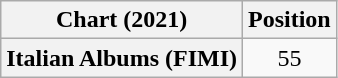<table class="wikitable sortable plainrowheaders" style="text-align:center">
<tr>
<th scope="col">Chart (2021)</th>
<th scope="col">Position</th>
</tr>
<tr>
<th scope="row">Italian Albums (FIMI)</th>
<td>55</td>
</tr>
</table>
